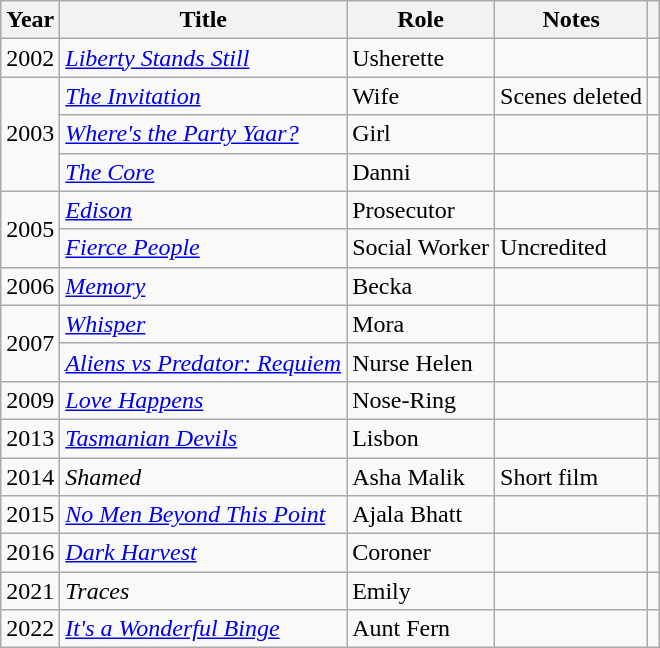<table class="wikitable sortable">
<tr>
<th>Year</th>
<th>Title</th>
<th>Role</th>
<th class="unsortable">Notes</th>
<th class="unsortable"></th>
</tr>
<tr>
<td>2002</td>
<td><em><a href='#'>Liberty Stands Still</a></em></td>
<td>Usherette</td>
<td></td>
<td></td>
</tr>
<tr>
<td rowspan="3">2003</td>
<td data-sort-value="Invitation, The"><em><a href='#'>The Invitation</a></em></td>
<td>Wife</td>
<td>Scenes deleted</td>
<td></td>
</tr>
<tr>
<td><em><a href='#'>Where's the Party Yaar?</a></em></td>
<td>Girl</td>
<td></td>
<td></td>
</tr>
<tr>
<td data-sort-value="Core, The"><em><a href='#'>The Core</a></em></td>
<td>Danni</td>
<td></td>
<td></td>
</tr>
<tr>
<td rowspan="2">2005</td>
<td><em><a href='#'>Edison</a></em></td>
<td>Prosecutor</td>
<td></td>
<td></td>
</tr>
<tr>
<td><em><a href='#'>Fierce People</a></em></td>
<td>Social Worker</td>
<td>Uncredited</td>
<td></td>
</tr>
<tr>
<td>2006</td>
<td><em><a href='#'>Memory</a></em></td>
<td>Becka</td>
<td></td>
<td></td>
</tr>
<tr>
<td rowspan="2">2007</td>
<td><em><a href='#'>Whisper</a></em></td>
<td>Mora</td>
<td></td>
<td></td>
</tr>
<tr>
<td><em><a href='#'>Aliens vs Predator: Requiem</a></em></td>
<td>Nurse Helen</td>
<td></td>
<td></td>
</tr>
<tr>
<td>2009</td>
<td><em><a href='#'>Love Happens</a></em></td>
<td>Nose-Ring</td>
<td></td>
<td></td>
</tr>
<tr>
<td>2013</td>
<td><em><a href='#'>Tasmanian Devils</a></em></td>
<td>Lisbon</td>
<td></td>
<td></td>
</tr>
<tr>
<td>2014</td>
<td><em>Shamed</em></td>
<td>Asha Malik</td>
<td>Short film</td>
<td></td>
</tr>
<tr>
<td>2015</td>
<td><em><a href='#'>No Men Beyond This Point</a></em></td>
<td>Ajala Bhatt</td>
<td></td>
<td></td>
</tr>
<tr>
<td>2016</td>
<td><em><a href='#'>Dark Harvest</a></em></td>
<td>Coroner</td>
<td></td>
<td></td>
</tr>
<tr>
<td>2021</td>
<td><em>Traces</em></td>
<td>Emily</td>
<td></td>
<td></td>
</tr>
<tr>
<td>2022</td>
<td><em><a href='#'>It's a Wonderful Binge</a></em></td>
<td>Aunt Fern</td>
<td></td>
<td></td>
</tr>
</table>
